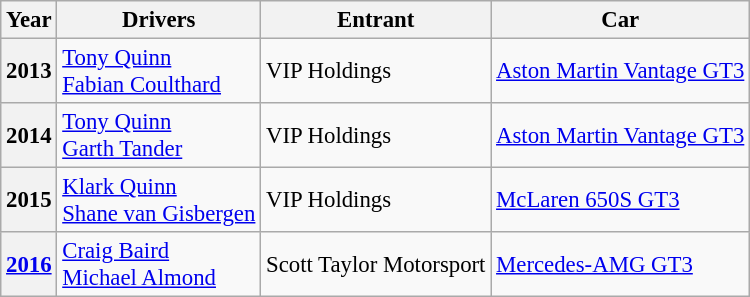<table class="wikitable" style="font-size: 95%;">
<tr>
<th>Year</th>
<th>Drivers</th>
<th>Entrant</th>
<th>Car</th>
</tr>
<tr>
<th>2013</th>
<td> <a href='#'>Tony Quinn</a><br> <a href='#'>Fabian Coulthard</a></td>
<td>VIP Holdings</td>
<td><a href='#'>Aston Martin Vantage GT3</a></td>
</tr>
<tr>
<th>2014</th>
<td> <a href='#'>Tony Quinn</a><br> <a href='#'>Garth Tander</a></td>
<td>VIP Holdings</td>
<td><a href='#'>Aston Martin Vantage GT3</a></td>
</tr>
<tr>
<th>2015</th>
<td> <a href='#'>Klark Quinn</a><br> <a href='#'>Shane van Gisbergen</a></td>
<td>VIP Holdings</td>
<td><a href='#'>McLaren 650S GT3</a></td>
</tr>
<tr>
<th><a href='#'>2016</a></th>
<td> <a href='#'>Craig Baird</a><br> <a href='#'>Michael Almond</a></td>
<td>Scott Taylor Motorsport</td>
<td><a href='#'>Mercedes-AMG GT3</a></td>
</tr>
</table>
